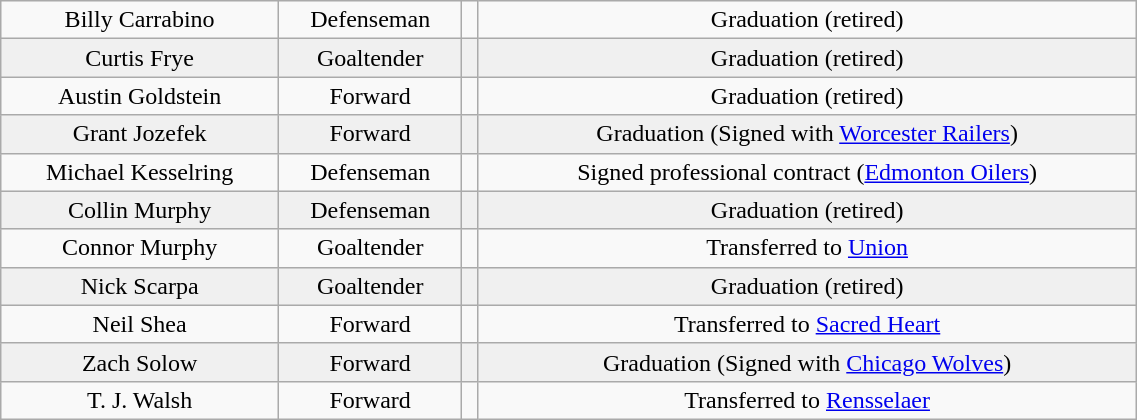<table class="wikitable" width="60%">
<tr align="center" bgcolor="">
<td>Billy Carrabino</td>
<td>Defenseman</td>
<td></td>
<td>Graduation (retired)</td>
</tr>
<tr align="center" bgcolor="f0f0f0">
<td>Curtis Frye</td>
<td>Goaltender</td>
<td></td>
<td>Graduation (retired)</td>
</tr>
<tr align="center" bgcolor="">
<td>Austin Goldstein</td>
<td>Forward</td>
<td></td>
<td>Graduation (retired)</td>
</tr>
<tr align="center" bgcolor="f0f0f0">
<td>Grant Jozefek</td>
<td>Forward</td>
<td></td>
<td>Graduation (Signed with <a href='#'>Worcester Railers</a>)</td>
</tr>
<tr align="center" bgcolor="">
<td>Michael Kesselring</td>
<td>Defenseman</td>
<td></td>
<td>Signed professional contract (<a href='#'>Edmonton Oilers</a>)</td>
</tr>
<tr align="center" bgcolor="f0f0f0">
<td>Collin Murphy</td>
<td>Defenseman</td>
<td></td>
<td>Graduation (retired)</td>
</tr>
<tr align="center" bgcolor="">
<td>Connor Murphy</td>
<td>Goaltender</td>
<td></td>
<td>Transferred to <a href='#'>Union</a></td>
</tr>
<tr align="center" bgcolor="f0f0f0">
<td>Nick Scarpa</td>
<td>Goaltender</td>
<td></td>
<td>Graduation (retired)</td>
</tr>
<tr align="center" bgcolor="">
<td>Neil Shea</td>
<td>Forward</td>
<td></td>
<td>Transferred to <a href='#'>Sacred Heart</a></td>
</tr>
<tr align="center" bgcolor="f0f0f0">
<td>Zach Solow</td>
<td>Forward</td>
<td></td>
<td>Graduation (Signed with <a href='#'>Chicago Wolves</a>)</td>
</tr>
<tr align="center" bgcolor="">
<td>T. J. Walsh</td>
<td>Forward</td>
<td></td>
<td>Transferred to <a href='#'>Rensselaer</a></td>
</tr>
</table>
